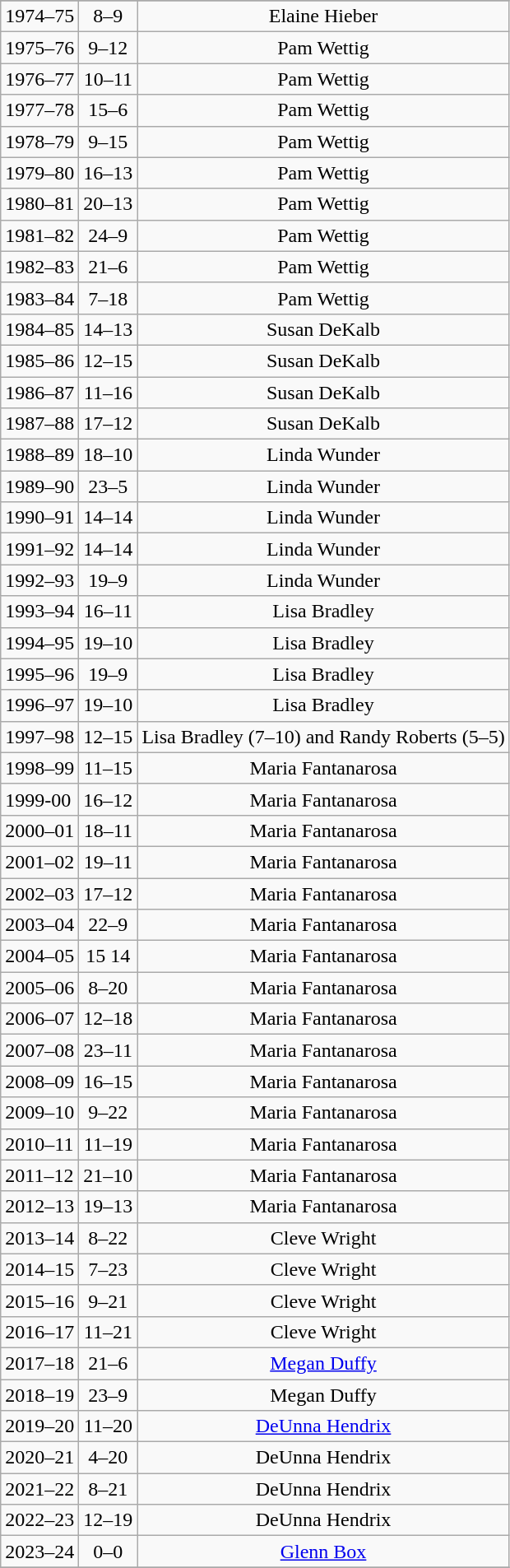<table class="wikitable" style="text-align:center">
<tr>
</tr>
<tr>
<td style="text-align:left">1974–75</td>
<td>8–9</td>
<td>Elaine Hieber</td>
</tr>
<tr>
<td style="text-align:left">1975–76</td>
<td>9–12</td>
<td>Pam Wettig</td>
</tr>
<tr>
<td style="text-align:left">1976–77</td>
<td>10–11</td>
<td>Pam Wettig</td>
</tr>
<tr>
<td style="text-align:left">1977–78</td>
<td>15–6</td>
<td>Pam Wettig</td>
</tr>
<tr>
<td style="text-align:left">1978–79</td>
<td>9–15</td>
<td>Pam Wettig</td>
</tr>
<tr>
<td style="text-align:left">1979–80</td>
<td>16–13</td>
<td>Pam Wettig</td>
</tr>
<tr>
<td style="text-align:left">1980–81</td>
<td>20–13</td>
<td>Pam Wettig</td>
</tr>
<tr>
<td style="text-align:left">1981–82</td>
<td>24–9</td>
<td>Pam Wettig</td>
</tr>
<tr>
<td style="text-align:left">1982–83</td>
<td>21–6</td>
<td>Pam Wettig</td>
</tr>
<tr>
<td style="text-align:left">1983–84</td>
<td>7–18</td>
<td>Pam Wettig</td>
</tr>
<tr>
<td style="text-align:left">1984–85</td>
<td>14–13</td>
<td>Susan DeKalb</td>
</tr>
<tr>
<td style="text-align:left">1985–86</td>
<td>12–15</td>
<td>Susan DeKalb</td>
</tr>
<tr>
<td style="text-align:left">1986–87</td>
<td>11–16</td>
<td>Susan DeKalb</td>
</tr>
<tr>
<td style="text-align:left">1987–88</td>
<td>17–12</td>
<td>Susan DeKalb</td>
</tr>
<tr>
<td style="text-align:left">1988–89</td>
<td>18–10</td>
<td>Linda Wunder</td>
</tr>
<tr>
<td style="text-align:left">1989–90</td>
<td>23–5</td>
<td>Linda Wunder</td>
</tr>
<tr>
<td style="text-align:left">1990–91</td>
<td>14–14</td>
<td>Linda Wunder</td>
</tr>
<tr>
<td style="text-align:left">1991–92</td>
<td>14–14</td>
<td>Linda Wunder</td>
</tr>
<tr>
<td style="text-align:left">1992–93</td>
<td>19–9</td>
<td>Linda Wunder</td>
</tr>
<tr>
<td style="text-align:left">1993–94</td>
<td>16–11</td>
<td>Lisa Bradley</td>
</tr>
<tr>
<td style="text-align:left">1994–95</td>
<td>19–10</td>
<td>Lisa Bradley</td>
</tr>
<tr>
<td style="text-align:left">1995–96</td>
<td>19–9</td>
<td>Lisa Bradley</td>
</tr>
<tr>
<td style="text-align:left">1996–97</td>
<td>19–10</td>
<td>Lisa Bradley</td>
</tr>
<tr>
<td style="text-align:left">1997–98</td>
<td>12–15</td>
<td>Lisa Bradley (7–10) and Randy Roberts (5–5)</td>
</tr>
<tr>
<td style="text-align:left">1998–99</td>
<td>11–15</td>
<td>Maria Fantanarosa</td>
</tr>
<tr>
<td style="text-align:left">1999-00</td>
<td>16–12</td>
<td>Maria Fantanarosa</td>
</tr>
<tr>
<td style="text-align:left">2000–01</td>
<td>18–11</td>
<td>Maria Fantanarosa</td>
</tr>
<tr>
<td style="text-align:left">2001–02</td>
<td>19–11</td>
<td>Maria Fantanarosa</td>
</tr>
<tr>
<td style="text-align:left">2002–03</td>
<td>17–12</td>
<td>Maria Fantanarosa</td>
</tr>
<tr>
<td style="text-align:left">2003–04</td>
<td>22–9</td>
<td>Maria Fantanarosa</td>
</tr>
<tr>
<td style="text-align:left">2004–05</td>
<td>15 14</td>
<td>Maria Fantanarosa</td>
</tr>
<tr>
<td style="text-align:left">2005–06</td>
<td>8–20</td>
<td>Maria Fantanarosa</td>
</tr>
<tr>
<td style="text-align:left">2006–07</td>
<td>12–18</td>
<td>Maria Fantanarosa</td>
</tr>
<tr>
<td style="text-align:left">2007–08</td>
<td>23–11</td>
<td>Maria Fantanarosa</td>
</tr>
<tr>
<td style="text-align:left">2008–09</td>
<td>16–15</td>
<td>Maria Fantanarosa</td>
</tr>
<tr>
<td style="text-align:left">2009–10</td>
<td>9–22</td>
<td>Maria Fantanarosa</td>
</tr>
<tr>
<td style="text-align:left">2010–11</td>
<td>11–19</td>
<td>Maria Fantanarosa</td>
</tr>
<tr>
<td style="text-align:left">2011–12</td>
<td>21–10</td>
<td>Maria Fantanarosa</td>
</tr>
<tr>
<td style="text-align:left">2012–13</td>
<td>19–13</td>
<td>Maria Fantanarosa</td>
</tr>
<tr>
<td style="text-align:left">2013–14</td>
<td>8–22</td>
<td>Cleve Wright</td>
</tr>
<tr>
<td style="text-align:left">2014–15</td>
<td>7–23</td>
<td>Cleve Wright</td>
</tr>
<tr>
<td style="text-align:left">2015–16</td>
<td>9–21</td>
<td>Cleve Wright</td>
</tr>
<tr>
<td>2016–17</td>
<td>11–21</td>
<td>Cleve Wright</td>
</tr>
<tr>
<td>2017–18</td>
<td>21–6</td>
<td><a href='#'>Megan Duffy</a></td>
</tr>
<tr>
<td>2018–19</td>
<td>23–9</td>
<td>Megan Duffy</td>
</tr>
<tr>
<td style="text-align:left">2019–20</td>
<td>11–20</td>
<td><a href='#'>DeUnna Hendrix</a></td>
</tr>
<tr>
<td style="text-align:left">2020–21</td>
<td>4–20</td>
<td>DeUnna Hendrix</td>
</tr>
<tr>
<td style="text-align:left">2021–22</td>
<td>8–21</td>
<td>DeUnna Hendrix</td>
</tr>
<tr>
<td style="text-align:left">2022–23</td>
<td>12–19</td>
<td>DeUnna Hendrix</td>
</tr>
<tr>
<td style="text-align:left">2023–24</td>
<td>0–0</td>
<td><a href='#'>Glenn Box</a></td>
</tr>
<tr>
</tr>
</table>
